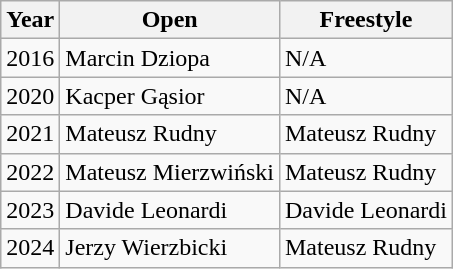<table class="wikitable">
<tr>
<th>Year</th>
<th>Open</th>
<th>Freestyle</th>
</tr>
<tr>
<td>2016</td>
<td> Marcin Dziopa</td>
<td>N/A</td>
</tr>
<tr>
<td>2020</td>
<td> Kacper Gąsior</td>
<td>N/A</td>
</tr>
<tr>
<td>2021</td>
<td> Mateusz Rudny</td>
<td> Mateusz Rudny</td>
</tr>
<tr>
<td>2022</td>
<td> Mateusz Mierzwiński</td>
<td> Mateusz Rudny</td>
</tr>
<tr>
<td>2023</td>
<td> Davide Leonardi</td>
<td> Davide Leonardi</td>
</tr>
<tr>
<td>2024</td>
<td> Jerzy Wierzbicki</td>
<td> Mateusz Rudny</td>
</tr>
</table>
